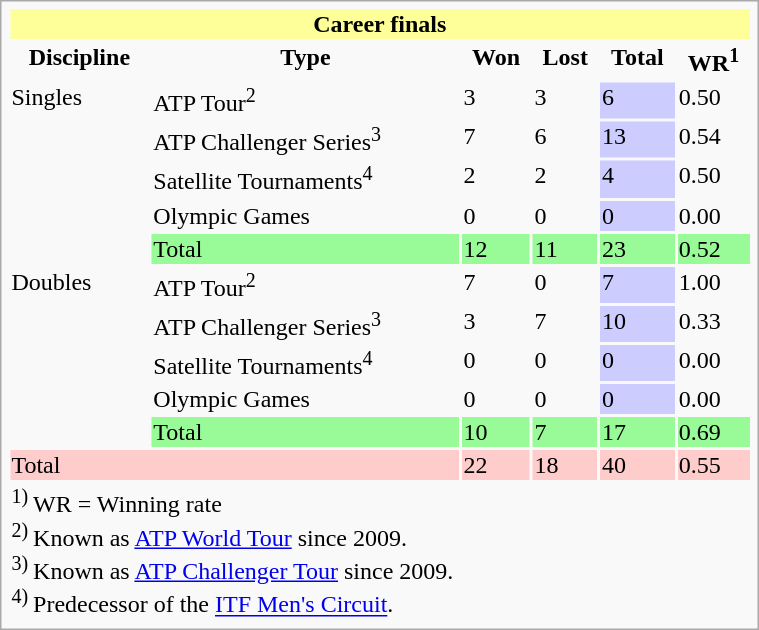<table class="infobox vcard vevent" style="width:40%;">
<tr bgcolor=FFFF99>
<th colspan=6>Career finals</th>
</tr>
<tr>
<th>Discipline</th>
<th>Type</th>
<th>Won</th>
<th>Lost</th>
<th>Total</th>
<th>WR<sup>1</sup></th>
</tr>
<tr>
<td rowspan=5>Singles</td>
<td>ATP Tour<sup>2</sup></td>
<td>3</td>
<td>3</td>
<td bgcolor=CCCCFF>6</td>
<td>0.50</td>
</tr>
<tr>
<td>ATP Challenger Series<sup>3</sup></td>
<td>7</td>
<td>6</td>
<td bgcolor=CCCCFF>13</td>
<td>0.54</td>
</tr>
<tr>
<td>Satellite Tournaments<sup>4</sup></td>
<td>2</td>
<td>2</td>
<td bgcolor=CCCCFF>4</td>
<td>0.50</td>
</tr>
<tr>
<td>Olympic Games</td>
<td>0</td>
<td>0</td>
<td bgcolor=CCCCFF>0</td>
<td>0.00</td>
</tr>
<tr bgcolor=98fb98>
<td>Total</td>
<td>12</td>
<td>11</td>
<td>23</td>
<td>0.52</td>
</tr>
<tr>
<td rowspan=5>Doubles</td>
<td>ATP Tour<sup>2</sup></td>
<td>7</td>
<td>0</td>
<td bgcolor=CCCCFF>7</td>
<td>1.00</td>
</tr>
<tr>
<td>ATP Challenger Series<sup>3</sup></td>
<td>3</td>
<td>7</td>
<td bgcolor=CCCCFF>10</td>
<td>0.33</td>
</tr>
<tr>
<td>Satellite Tournaments<sup>4</sup></td>
<td>0</td>
<td>0</td>
<td bgcolor=CCCCFF>0</td>
<td>0.00</td>
</tr>
<tr>
<td>Olympic Games</td>
<td>0</td>
<td>0</td>
<td bgcolor=CCCCFF>0</td>
<td>0.00</td>
</tr>
<tr bgcolor=98fb98>
<td>Total</td>
<td>10</td>
<td>7</td>
<td>17</td>
<td>0.69</td>
</tr>
<tr bgcolor=FFCCCC>
<td colspan=2>Total</td>
<td>22</td>
<td>18</td>
<td>40</td>
<td>0.55</td>
</tr>
<tr>
<td colspan=6><sup>1) </sup>WR = Winning rate<br><sup>2) </sup> Known as <a href='#'>ATP World Tour</a> since 2009.<br><sup>3) </sup> Known as <a href='#'>ATP Challenger Tour</a> since 2009.<br><sup>4) </sup> Predecessor of the <a href='#'>ITF Men's Circuit</a>.</td>
</tr>
</table>
